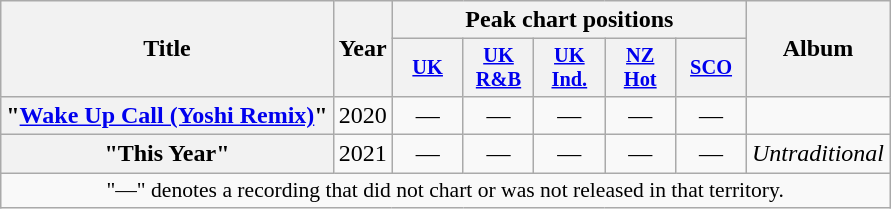<table class="wikitable plainrowheaders" style="text-align:center;">
<tr>
<th scope="col" rowspan="2">Title</th>
<th scope="col" rowspan="2">Year</th>
<th scope="col" colspan="5">Peak chart positions</th>
<th scope="col" rowspan="2">Album</th>
</tr>
<tr>
<th scope="col" style="width:3em; font-size:85%;"><a href='#'>UK</a><br></th>
<th scope="col" style="width:3em; font-size:85%;"><a href='#'>UK<br>R&B</a><br></th>
<th scope="col" style="width:3em; font-size:85%;"><a href='#'>UK<br>Ind.</a><br></th>
<th scope="col" style="width:3em; font-size:85%;"><a href='#'>NZ Hot</a><br></th>
<th scope="col" style="width:3em; font-size:85%;"><a href='#'>SCO</a><br></th>
</tr>
<tr>
<th scope="row">"<a href='#'>Wake Up Call (Yoshi Remix)</a>"<br></th>
<td>2020</td>
<td>—</td>
<td>—</td>
<td>—</td>
<td>—</td>
<td>—</td>
<td></td>
</tr>
<tr>
<th scope="row">"This Year"<br></th>
<td>2021</td>
<td>—</td>
<td>—</td>
<td>—</td>
<td>—</td>
<td>—</td>
<td><em>Untraditional</em></td>
</tr>
<tr>
<td colspan="14" style="font-size:90%">"—" denotes a recording that did not chart or was not released in that territory.</td>
</tr>
</table>
